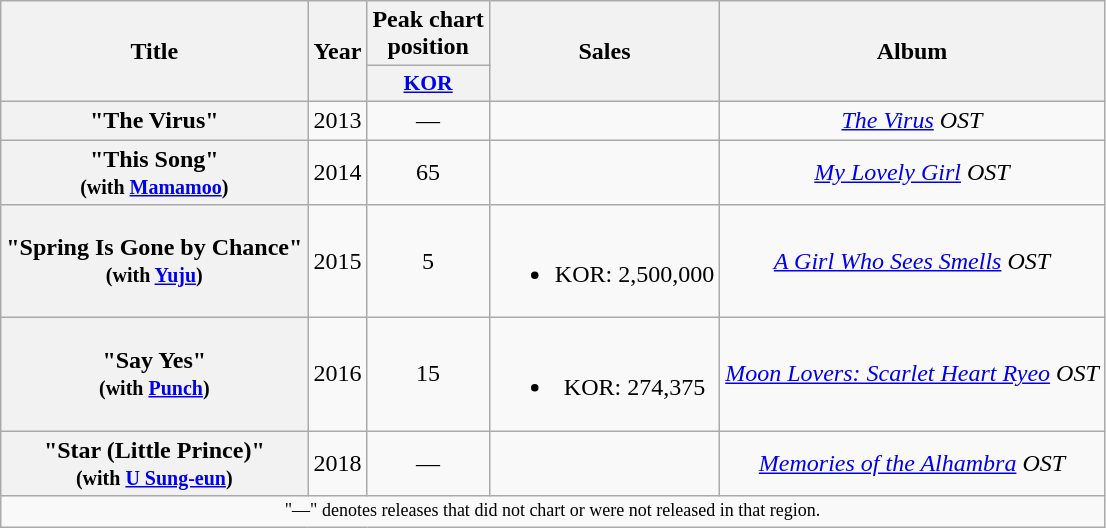<table class="wikitable plainrowheaders" style="text-align:center;">
<tr>
<th rowspan="2">Title</th>
<th rowspan="2">Year</th>
<th>Peak chart<br>position</th>
<th rowspan="2">Sales</th>
<th rowspan="2">Album</th>
</tr>
<tr>
<th style=font-size:90%><a href='#'>KOR</a><br></th>
</tr>
<tr>
<th scope=row>"The Virus"<br></th>
<td>2013</td>
<td>—</td>
<td></td>
<td><em><a href='#'>The Virus</a> OST</em></td>
</tr>
<tr>
<th scope=row>"This Song"<br><small>(with <a href='#'>Mamamoo</a>)</small></th>
<td>2014</td>
<td>65</td>
<td></td>
<td><em><a href='#'>My Lovely Girl</a> OST</em></td>
</tr>
<tr>
<th scope=row>"Spring Is Gone by Chance"<br><small>(with <a href='#'>Yuju</a>)</small></th>
<td>2015</td>
<td>5</td>
<td><br><ul><li>KOR: 2,500,000</li></ul></td>
<td><em><a href='#'>A Girl Who Sees Smells</a> OST</em></td>
</tr>
<tr>
<th scope=row>"Say Yes"<br><small>(with <a href='#'>Punch</a>)</small></th>
<td>2016</td>
<td>15</td>
<td><br><ul><li>KOR: 274,375</li></ul></td>
<td><em><a href='#'>Moon Lovers: Scarlet Heart Ryeo</a> OST</em></td>
</tr>
<tr>
<th scope=row>"Star (Little Prince)"<br><small>(with <a href='#'>U Sung-eun</a>)</small></th>
<td>2018</td>
<td>—</td>
<td></td>
<td><em><a href='#'>Memories of the Alhambra</a> OST</em></td>
</tr>
<tr>
<td colspan="5" style="font-size:9pt;">"—" denotes releases that did not chart or were not released in that region.</td>
</tr>
</table>
